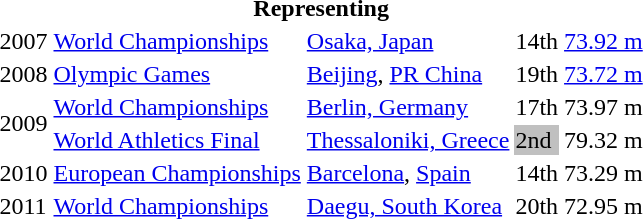<table>
<tr>
<th colspan="5">Representing </th>
</tr>
<tr>
<td>2007</td>
<td><a href='#'>World Championships</a></td>
<td><a href='#'>Osaka, Japan</a></td>
<td>14th</td>
<td><a href='#'>73.92 m</a></td>
</tr>
<tr>
<td>2008</td>
<td><a href='#'>Olympic Games</a></td>
<td><a href='#'>Beijing</a>, <a href='#'>PR China</a></td>
<td>19th</td>
<td><a href='#'>73.72 m</a></td>
</tr>
<tr>
<td rowspan=2>2009</td>
<td><a href='#'>World Championships</a></td>
<td><a href='#'>Berlin, Germany</a></td>
<td>17th</td>
<td>73.97 m</td>
</tr>
<tr>
<td><a href='#'>World Athletics Final</a></td>
<td><a href='#'>Thessaloniki, Greece</a></td>
<td bgcolor="silver">2nd</td>
<td>79.32 m</td>
</tr>
<tr>
<td>2010</td>
<td><a href='#'>European Championships</a></td>
<td><a href='#'>Barcelona</a>, <a href='#'>Spain</a></td>
<td>14th</td>
<td>73.29 m</td>
</tr>
<tr>
<td>2011</td>
<td><a href='#'>World Championships</a></td>
<td><a href='#'>Daegu, South Korea</a></td>
<td>20th</td>
<td>72.95 m</td>
</tr>
</table>
